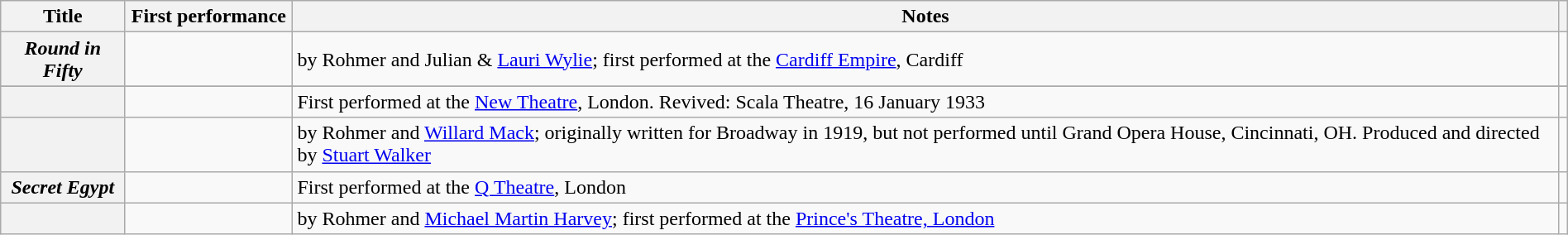<table class="wikitable plainrowheaders sortable" style="margin-right: 0;">
<tr>
<th scope="col">Title</th>
<th scope="col" style="width: 8em;">First performance</th>
<th scope="col" class="unsortable">Notes</th>
<th scope="col" class="unsortable"></th>
</tr>
<tr>
<th scope="row"><em>Round in Fifty</em></th>
<td></td>
<td>by Rohmer and Julian & <a href='#'>Lauri Wylie</a>; first performed at the <a href='#'>Cardiff Empire</a>, Cardiff</td>
<td style="text-align: center;"></td>
</tr>
<tr>
</tr>
<tr>
<th scope="row"></th>
<td></td>
<td>First performed at the <a href='#'>New Theatre</a>, London. Revived: Scala Theatre, 16 January 1933</td>
<td style="text-align: center;"></td>
</tr>
<tr>
<th scope="row"></th>
<td></td>
<td>by Rohmer and <a href='#'>Willard Mack</a>; originally written for Broadway in 1919, but not performed until Grand Opera House, Cincinnati, OH. Produced and directed by <a href='#'>Stuart Walker</a></td>
<td style="text-align: center;"></td>
</tr>
<tr>
<th scope="row"><em>Secret Egypt</em></th>
<td></td>
<td>First performed at the <a href='#'>Q Theatre</a>, London</td>
<td style="text-align: center;"></td>
</tr>
<tr>
<th scope="row"></th>
<td></td>
<td>by Rohmer and <a href='#'>Michael Martin Harvey</a>; first performed at the <a href='#'>Prince's Theatre, London</a></td>
<td style="text-align: center;"></td>
</tr>
</table>
